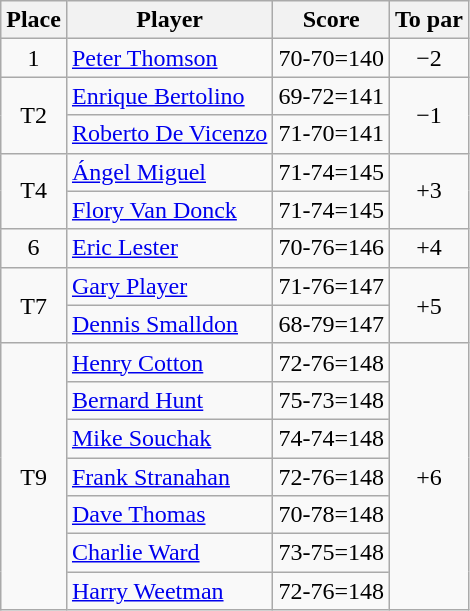<table class="wikitable">
<tr>
<th>Place</th>
<th>Player</th>
<th>Score</th>
<th>To par</th>
</tr>
<tr>
<td align=center>1</td>
<td> <a href='#'>Peter Thomson</a></td>
<td align=center>70-70=140</td>
<td align=center>−2</td>
</tr>
<tr>
<td rowspan="2" align=center>T2</td>
<td> <a href='#'>Enrique Bertolino</a></td>
<td align=center>69-72=141</td>
<td rowspan="2" align=center>−1</td>
</tr>
<tr>
<td> <a href='#'>Roberto De Vicenzo</a></td>
<td align=center>71-70=141</td>
</tr>
<tr>
<td rowspan="2" align=center>T4</td>
<td> <a href='#'>Ángel Miguel</a></td>
<td align=center>71-74=145</td>
<td rowspan="2" align=center>+3</td>
</tr>
<tr>
<td> <a href='#'>Flory Van Donck</a></td>
<td align=center>71-74=145</td>
</tr>
<tr>
<td align=center>6</td>
<td> <a href='#'>Eric Lester</a></td>
<td align=center>70-76=146</td>
<td align=center>+4</td>
</tr>
<tr>
<td rowspan="2" align=center>T7</td>
<td> <a href='#'>Gary Player</a></td>
<td align=center>71-76=147</td>
<td rowspan="2" align=center>+5</td>
</tr>
<tr>
<td> <a href='#'>Dennis Smalldon</a></td>
<td align=center>68-79=147</td>
</tr>
<tr>
<td rowspan="7" align=center>T9</td>
<td> <a href='#'>Henry Cotton</a></td>
<td align=center>72-76=148</td>
<td rowspan="7" align=center>+6</td>
</tr>
<tr>
<td> <a href='#'>Bernard Hunt</a></td>
<td align=center>75-73=148</td>
</tr>
<tr>
<td> <a href='#'>Mike Souchak</a></td>
<td align=center>74-74=148</td>
</tr>
<tr>
<td> <a href='#'>Frank Stranahan</a></td>
<td align=center>72-76=148</td>
</tr>
<tr>
<td> <a href='#'>Dave Thomas</a></td>
<td align=center>70-78=148</td>
</tr>
<tr>
<td> <a href='#'>Charlie Ward</a></td>
<td align=center>73-75=148</td>
</tr>
<tr>
<td> <a href='#'>Harry Weetman</a></td>
<td align=center>72-76=148</td>
</tr>
</table>
